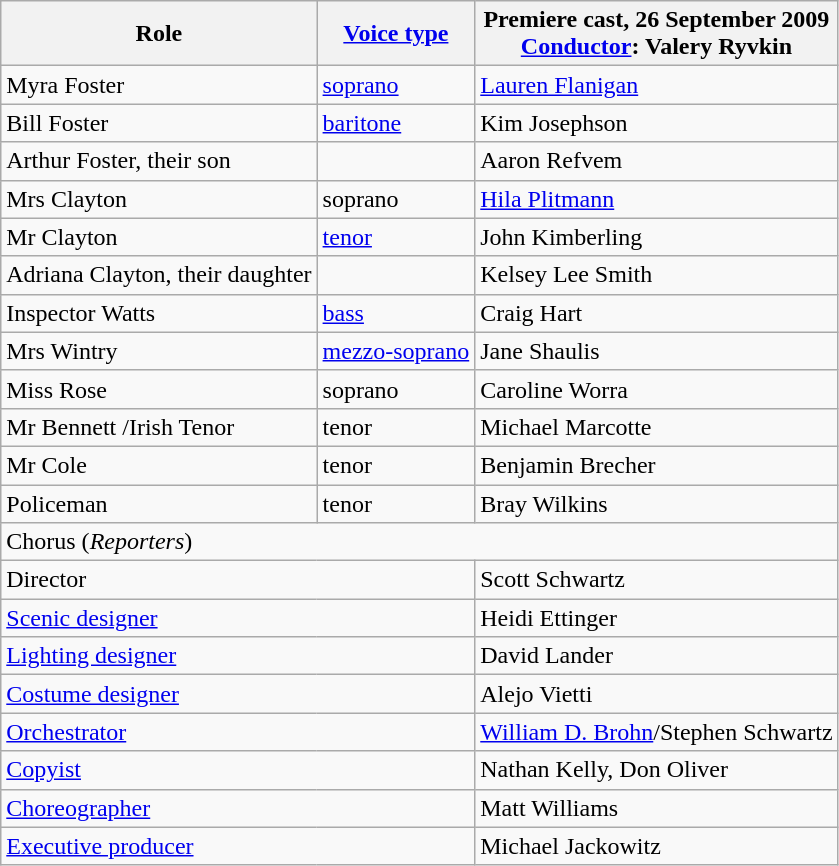<table class="wikitable">
<tr>
<th>Role</th>
<th><a href='#'>Voice type</a></th>
<th>Premiere cast, 26 September 2009<br><a href='#'>Conductor</a>: Valery Ryvkin</th>
</tr>
<tr>
<td>Myra Foster</td>
<td><a href='#'>soprano</a></td>
<td><a href='#'>Lauren Flanigan</a></td>
</tr>
<tr>
<td>Bill Foster</td>
<td><a href='#'>baritone</a></td>
<td>Kim Josephson</td>
</tr>
<tr>
<td>Arthur Foster, their son</td>
<td> </td>
<td>Aaron Refvem</td>
</tr>
<tr>
<td>Mrs Clayton</td>
<td>soprano</td>
<td><a href='#'>Hila Plitmann</a></td>
</tr>
<tr>
<td>Mr Clayton</td>
<td><a href='#'>tenor</a></td>
<td>John Kimberling</td>
</tr>
<tr>
<td>Adriana Clayton, their daughter</td>
<td> </td>
<td>Kelsey Lee Smith</td>
</tr>
<tr>
<td>Inspector Watts</td>
<td><a href='#'>bass</a></td>
<td>Craig Hart</td>
</tr>
<tr>
<td>Mrs Wintry</td>
<td><a href='#'>mezzo-soprano</a></td>
<td>Jane Shaulis</td>
</tr>
<tr>
<td>Miss Rose</td>
<td>soprano</td>
<td>Caroline Worra</td>
</tr>
<tr>
<td>Mr Bennett /Irish Tenor</td>
<td>tenor</td>
<td>Michael Marcotte</td>
</tr>
<tr>
<td>Mr Cole</td>
<td>tenor</td>
<td>Benjamin Brecher</td>
</tr>
<tr>
<td>Policeman</td>
<td>tenor</td>
<td>Bray Wilkins</td>
</tr>
<tr>
<td colspan=3>Chorus (<em>Reporters</em>)</td>
</tr>
<tr>
<td colspan=2>Director</td>
<td>Scott Schwartz</td>
</tr>
<tr>
<td colspan=2><a href='#'>Scenic designer</a></td>
<td>Heidi Ettinger</td>
</tr>
<tr>
<td colspan=2><a href='#'>Lighting designer</a></td>
<td>David Lander</td>
</tr>
<tr>
<td colspan=2><a href='#'>Costume designer</a></td>
<td>Alejo Vietti</td>
</tr>
<tr>
<td colspan=2><a href='#'>Orchestrator</a></td>
<td><a href='#'>William D. Brohn</a>/Stephen Schwartz</td>
</tr>
<tr>
<td colspan=2><a href='#'>Copyist</a></td>
<td>Nathan Kelly, Don Oliver</td>
</tr>
<tr>
<td colspan=2><a href='#'>Choreographer</a></td>
<td>Matt Williams</td>
</tr>
<tr>
<td colspan=2><a href='#'>Executive producer</a></td>
<td>Michael Jackowitz</td>
</tr>
</table>
